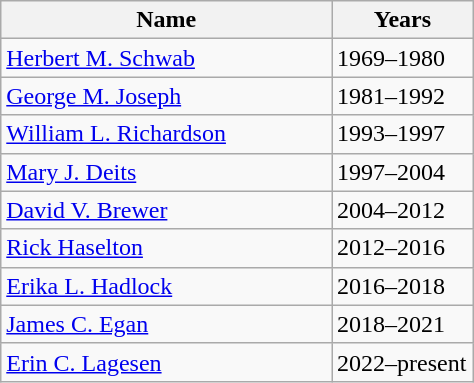<table class="wikitable sortable" style="width:25%">
<tr>
<th width="70%">Name</th>
<th width="30%">Years</th>
</tr>
<tr valign="top">
<td><a href='#'>Herbert M. Schwab</a></td>
<td>1969–1980</td>
</tr>
<tr valign="top">
<td><a href='#'>George M. Joseph</a></td>
<td>1981–1992</td>
</tr>
<tr valign="top">
<td><a href='#'>William L. Richardson</a></td>
<td>1993–1997</td>
</tr>
<tr valign="top">
<td><a href='#'>Mary J. Deits</a></td>
<td>1997–2004</td>
</tr>
<tr valign="top">
<td><a href='#'>David V. Brewer</a></td>
<td>2004–2012</td>
</tr>
<tr valign="top">
<td><a href='#'>Rick Haselton</a></td>
<td>2012–2016</td>
</tr>
<tr valign="top">
<td><a href='#'>Erika L. Hadlock</a></td>
<td>2016–2018</td>
</tr>
<tr valign="top">
<td><a href='#'>James C. Egan</a></td>
<td>2018–2021</td>
</tr>
<tr valign="top">
<td><a href='#'>Erin C. Lagesen</a></td>
<td>2022–present</td>
</tr>
</table>
